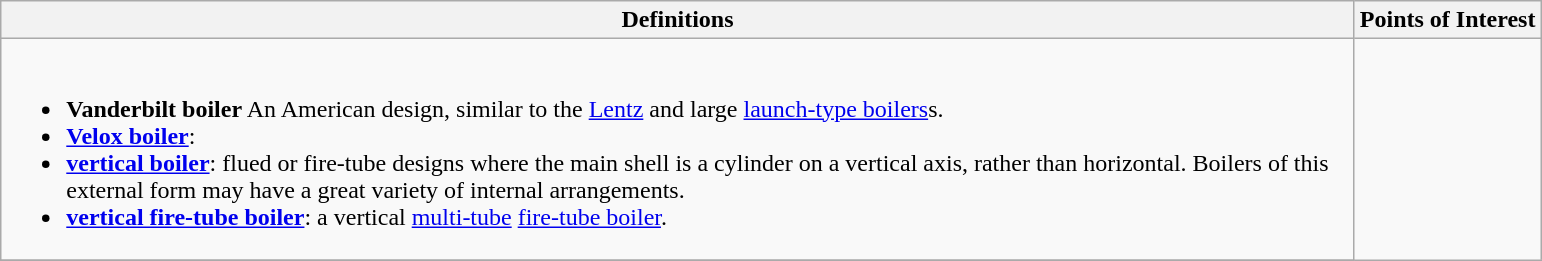<table class="wikitable">
<tr>
<th>Definitions </th>
<th>Points of Interest </th>
</tr>
<tr>
<td width="895"><br><ul><li><strong>Vanderbilt boiler</strong> An American design, similar to the <a href='#'>Lentz</a> and large <a href='#'>launch-type boilers</a>s.</li><li><strong><a href='#'>Velox boiler</a></strong>:</li><li><strong><a href='#'>vertical boiler</a></strong>: flued or fire-tube designs where the main shell is a cylinder on a vertical axis, rather than horizontal. Boilers of this external form may have a great variety of internal arrangements.</li><li><strong><a href='#'>vertical fire-tube boiler</a></strong>: a vertical <a href='#'>multi-tube</a> <a href='#'>fire-tube boiler</a>.</li></ul></td>
</tr>
<tr>
</tr>
</table>
